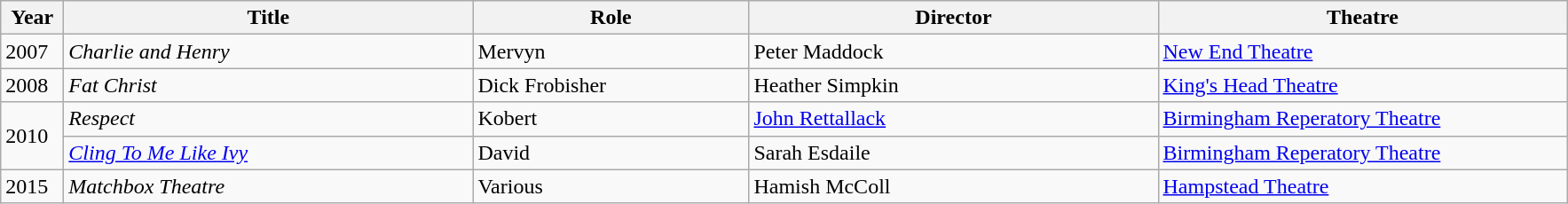<table class="wikitable">
<tr>
<th scope="col" width="40">Year</th>
<th scope="col" width="300">Title</th>
<th scope="col" width="200">Role</th>
<th scope="col" width="300">Director</th>
<th scope="col" width="300">Theatre</th>
</tr>
<tr>
<td>2007</td>
<td><em>Charlie and Henry</em></td>
<td>Mervyn</td>
<td>Peter Maddock</td>
<td><a href='#'>New End Theatre</a></td>
</tr>
<tr>
<td>2008</td>
<td><em>Fat Christ</em></td>
<td>Dick Frobisher</td>
<td>Heather Simpkin</td>
<td><a href='#'>King's Head Theatre</a></td>
</tr>
<tr>
<td rowspan="2">2010</td>
<td><em>Respect</em></td>
<td>Kobert</td>
<td><a href='#'>John Rettallack</a></td>
<td><a href='#'>Birmingham Reperatory Theatre</a></td>
</tr>
<tr>
<td><em><a href='#'>Cling To Me Like Ivy</a></em></td>
<td>David</td>
<td>Sarah Esdaile</td>
<td><a href='#'>Birmingham Reperatory Theatre</a></td>
</tr>
<tr>
<td>2015</td>
<td><em>Matchbox Theatre</em></td>
<td>Various</td>
<td>Hamish McColl</td>
<td><a href='#'>Hampstead Theatre</a></td>
</tr>
</table>
